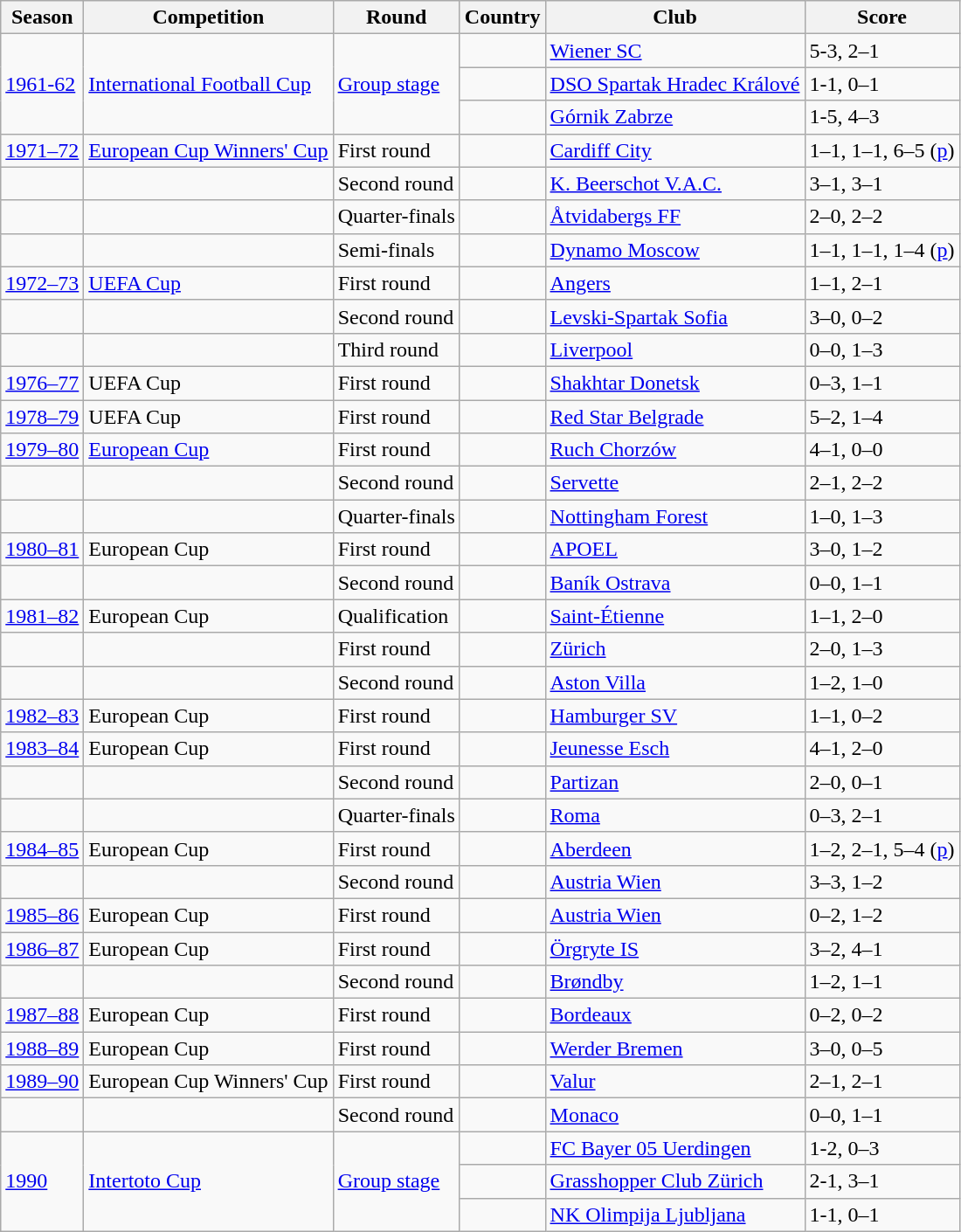<table class="wikitable">
<tr>
<th>Season</th>
<th>Competition</th>
<th>Round</th>
<th>Country</th>
<th>Club</th>
<th>Score</th>
</tr>
<tr>
<td rowspan="3"><a href='#'>1961-62</a></td>
<td rowspan="3"><a href='#'>International Football Cup</a></td>
<td rowspan="3"><a href='#'>Group stage</a></td>
<td></td>
<td><a href='#'>Wiener SC</a></td>
<td>5-3, 2–1</td>
</tr>
<tr>
<td></td>
<td><a href='#'>DSO Spartak Hradec Králové</a></td>
<td>1-1, 0–1</td>
</tr>
<tr>
<td></td>
<td><a href='#'>Górnik Zabrze</a></td>
<td>1-5, 4–3</td>
</tr>
<tr>
<td><a href='#'>1971–72</a></td>
<td><a href='#'>European Cup Winners' Cup</a></td>
<td>First round</td>
<td></td>
<td><a href='#'>Cardiff City</a></td>
<td>1–1, 1–1, 6–5 (<a href='#'>p</a>)</td>
</tr>
<tr>
<td></td>
<td></td>
<td>Second round</td>
<td></td>
<td><a href='#'>K. Beerschot V.A.C.</a></td>
<td>3–1, 3–1</td>
</tr>
<tr>
<td></td>
<td></td>
<td>Quarter-finals</td>
<td></td>
<td><a href='#'>Åtvidabergs FF</a></td>
<td>2–0, 2–2</td>
</tr>
<tr>
<td></td>
<td></td>
<td>Semi-finals</td>
<td></td>
<td><a href='#'>Dynamo Moscow</a></td>
<td>1–1, 1–1, 1–4 (<a href='#'>p</a>)</td>
</tr>
<tr>
<td><a href='#'>1972–73</a></td>
<td><a href='#'>UEFA Cup</a></td>
<td>First round</td>
<td></td>
<td><a href='#'>Angers</a></td>
<td>1–1, 2–1</td>
</tr>
<tr>
<td></td>
<td></td>
<td>Second round</td>
<td></td>
<td><a href='#'>Levski-Spartak Sofia</a></td>
<td>3–0, 0–2</td>
</tr>
<tr>
<td></td>
<td></td>
<td>Third round</td>
<td></td>
<td><a href='#'>Liverpool</a></td>
<td>0–0, 1–3</td>
</tr>
<tr>
<td><a href='#'>1976–77</a></td>
<td>UEFA Cup</td>
<td>First round</td>
<td></td>
<td><a href='#'>Shakhtar Donetsk</a></td>
<td>0–3, 1–1</td>
</tr>
<tr>
<td><a href='#'>1978–79</a></td>
<td>UEFA Cup</td>
<td>First round</td>
<td></td>
<td><a href='#'>Red Star Belgrade</a></td>
<td>5–2, 1–4</td>
</tr>
<tr>
<td><a href='#'>1979–80</a></td>
<td><a href='#'>European Cup</a></td>
<td>First round</td>
<td></td>
<td><a href='#'>Ruch Chorzów</a></td>
<td>4–1, 0–0</td>
</tr>
<tr>
<td></td>
<td></td>
<td>Second round</td>
<td></td>
<td><a href='#'>Servette</a></td>
<td>2–1, 2–2</td>
</tr>
<tr>
<td></td>
<td></td>
<td>Quarter-finals</td>
<td></td>
<td><a href='#'>Nottingham Forest</a></td>
<td>1–0, 1–3</td>
</tr>
<tr>
<td><a href='#'>1980–81</a></td>
<td>European Cup</td>
<td>First round</td>
<td></td>
<td><a href='#'>APOEL</a></td>
<td>3–0, 1–2</td>
</tr>
<tr>
<td></td>
<td></td>
<td>Second round</td>
<td></td>
<td><a href='#'>Baník Ostrava</a></td>
<td>0–0, 1–1</td>
</tr>
<tr>
<td><a href='#'>1981–82</a></td>
<td>European Cup</td>
<td>Qualification</td>
<td></td>
<td><a href='#'>Saint-Étienne</a></td>
<td>1–1, 2–0</td>
</tr>
<tr>
<td></td>
<td></td>
<td>First round</td>
<td></td>
<td><a href='#'>Zürich</a></td>
<td>2–0, 1–3</td>
</tr>
<tr>
<td></td>
<td></td>
<td>Second round</td>
<td></td>
<td><a href='#'>Aston Villa</a></td>
<td>1–2, 1–0</td>
</tr>
<tr>
<td><a href='#'>1982–83</a></td>
<td>European Cup</td>
<td>First round</td>
<td></td>
<td><a href='#'>Hamburger SV</a></td>
<td>1–1, 0–2</td>
</tr>
<tr>
<td><a href='#'>1983–84</a></td>
<td>European Cup</td>
<td>First round</td>
<td></td>
<td><a href='#'>Jeunesse Esch</a></td>
<td>4–1, 2–0</td>
</tr>
<tr>
<td></td>
<td></td>
<td>Second round</td>
<td></td>
<td><a href='#'>Partizan</a></td>
<td>2–0, 0–1</td>
</tr>
<tr>
<td></td>
<td></td>
<td>Quarter-finals</td>
<td></td>
<td><a href='#'>Roma</a></td>
<td>0–3, 2–1</td>
</tr>
<tr>
<td><a href='#'>1984–85</a></td>
<td>European Cup</td>
<td>First round</td>
<td></td>
<td><a href='#'>Aberdeen</a></td>
<td>1–2, 2–1, 5–4 (<a href='#'>p</a>)</td>
</tr>
<tr>
<td></td>
<td></td>
<td>Second round</td>
<td></td>
<td><a href='#'>Austria Wien</a></td>
<td>3–3, 1–2</td>
</tr>
<tr>
<td><a href='#'>1985–86</a></td>
<td>European Cup</td>
<td>First round</td>
<td></td>
<td><a href='#'>Austria Wien</a></td>
<td>0–2, 1–2</td>
</tr>
<tr>
<td><a href='#'>1986–87</a></td>
<td>European Cup</td>
<td>First round</td>
<td></td>
<td><a href='#'>Örgryte IS</a></td>
<td>3–2, 4–1</td>
</tr>
<tr>
<td></td>
<td></td>
<td>Second round</td>
<td></td>
<td><a href='#'>Brøndby</a></td>
<td>1–2, 1–1</td>
</tr>
<tr>
<td><a href='#'>1987–88</a></td>
<td>European Cup</td>
<td>First round</td>
<td></td>
<td><a href='#'>Bordeaux</a></td>
<td>0–2, 0–2</td>
</tr>
<tr>
<td><a href='#'>1988–89</a></td>
<td>European Cup</td>
<td>First round</td>
<td></td>
<td><a href='#'>Werder Bremen</a></td>
<td>3–0, 0–5</td>
</tr>
<tr>
<td><a href='#'>1989–90</a></td>
<td>European Cup Winners' Cup</td>
<td>First round</td>
<td></td>
<td><a href='#'>Valur</a></td>
<td>2–1, 2–1</td>
</tr>
<tr>
<td></td>
<td></td>
<td>Second round</td>
<td></td>
<td><a href='#'>Monaco</a></td>
<td>0–0, 1–1</td>
</tr>
<tr>
<td rowspan="3"><a href='#'>1990</a></td>
<td rowspan="3"><a href='#'>Intertoto Cup</a></td>
<td rowspan="3"><a href='#'>Group stage</a></td>
<td></td>
<td><a href='#'>FC Bayer 05 Uerdingen</a></td>
<td>1-2, 0–3</td>
</tr>
<tr>
<td></td>
<td><a href='#'>Grasshopper Club Zürich</a></td>
<td>2-1, 3–1</td>
</tr>
<tr>
<td></td>
<td><a href='#'>NK Olimpija Ljubljana</a></td>
<td>1-1, 0–1</td>
</tr>
</table>
